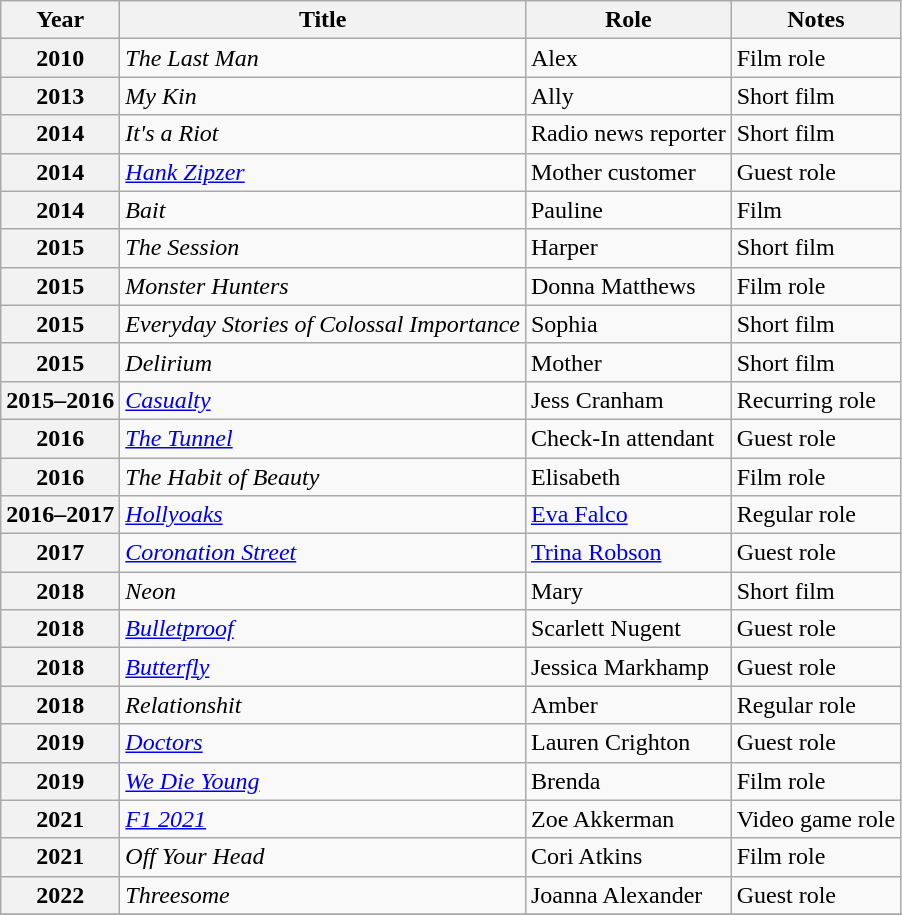<table class="wikitable sortable plainrowheaders">
<tr>
<th scope="col">Year</th>
<th scope="col">Title</th>
<th scope="col">Role</th>
<th scope="col" class="unsortable">Notes</th>
</tr>
<tr>
<th scope="row">2010</th>
<td><em>The Last Man</em></td>
<td>Alex</td>
<td>Film role</td>
</tr>
<tr>
<th scope="row">2013</th>
<td><em>My Kin</em></td>
<td>Ally</td>
<td>Short film</td>
</tr>
<tr>
<th scope="row">2014</th>
<td><em>It's a Riot</em></td>
<td>Radio news reporter</td>
<td>Short film</td>
</tr>
<tr>
<th scope="row">2014</th>
<td><em><a href='#'>Hank Zipzer</a></em></td>
<td>Mother customer</td>
<td>Guest role</td>
</tr>
<tr>
<th scope="row">2014</th>
<td><em>Bait</em></td>
<td>Pauline</td>
<td>Film</td>
</tr>
<tr>
<th scope="row">2015</th>
<td><em>The Session</em></td>
<td>Harper</td>
<td>Short film</td>
</tr>
<tr>
<th scope="row">2015</th>
<td><em>Monster Hunters</em></td>
<td>Donna Matthews</td>
<td>Film role</td>
</tr>
<tr>
<th scope="row">2015</th>
<td><em>Everyday Stories of Colossal Importance</em></td>
<td>Sophia</td>
<td>Short film</td>
</tr>
<tr>
<th scope="row">2015</th>
<td><em>Delirium</em></td>
<td>Mother</td>
<td>Short film</td>
</tr>
<tr>
<th scope="row">2015–2016</th>
<td><em><a href='#'>Casualty</a></em></td>
<td>Jess Cranham</td>
<td>Recurring role</td>
</tr>
<tr>
<th scope="row">2016</th>
<td><em><a href='#'>The Tunnel</a></em></td>
<td>Check-In attendant</td>
<td>Guest role</td>
</tr>
<tr>
<th scope="row">2016</th>
<td><em>The Habit of Beauty</em></td>
<td>Elisabeth</td>
<td>Film role</td>
</tr>
<tr>
<th scope="row">2016–2017</th>
<td><em><a href='#'>Hollyoaks</a></em></td>
<td><a href='#'>Eva Falco</a></td>
<td>Regular role</td>
</tr>
<tr>
<th scope="row">2017</th>
<td><em><a href='#'>Coronation Street</a></em></td>
<td><a href='#'>Trina Robson</a></td>
<td>Guest role</td>
</tr>
<tr>
<th scope="row">2018</th>
<td><em>Neon</em></td>
<td>Mary</td>
<td>Short film</td>
</tr>
<tr>
<th scope="row">2018</th>
<td><em><a href='#'>Bulletproof</a></em></td>
<td>Scarlett Nugent</td>
<td>Guest role</td>
</tr>
<tr>
<th scope="row">2018</th>
<td><em><a href='#'>Butterfly</a></em></td>
<td>Jessica Markhamp</td>
<td>Guest role</td>
</tr>
<tr>
<th scope="row">2018</th>
<td><em>Relationshit</em></td>
<td>Amber</td>
<td>Regular role</td>
</tr>
<tr>
<th scope="row">2019</th>
<td><em><a href='#'>Doctors</a></em></td>
<td>Lauren Crighton</td>
<td>Guest role</td>
</tr>
<tr>
<th scope="row">2019</th>
<td><em><a href='#'>We Die Young</a></em></td>
<td>Brenda</td>
<td>Film role</td>
</tr>
<tr>
<th scope="row">2021</th>
<td><em><a href='#'>F1 2021</a></em></td>
<td>Zoe Akkerman</td>
<td>Video game role</td>
</tr>
<tr>
<th scope="row">2021</th>
<td><em>Off Your Head</em></td>
<td>Cori Atkins</td>
<td>Film role</td>
</tr>
<tr>
<th scope="row">2022</th>
<td><em>Threesome</em></td>
<td>Joanna Alexander</td>
<td>Guest role</td>
</tr>
<tr>
</tr>
</table>
